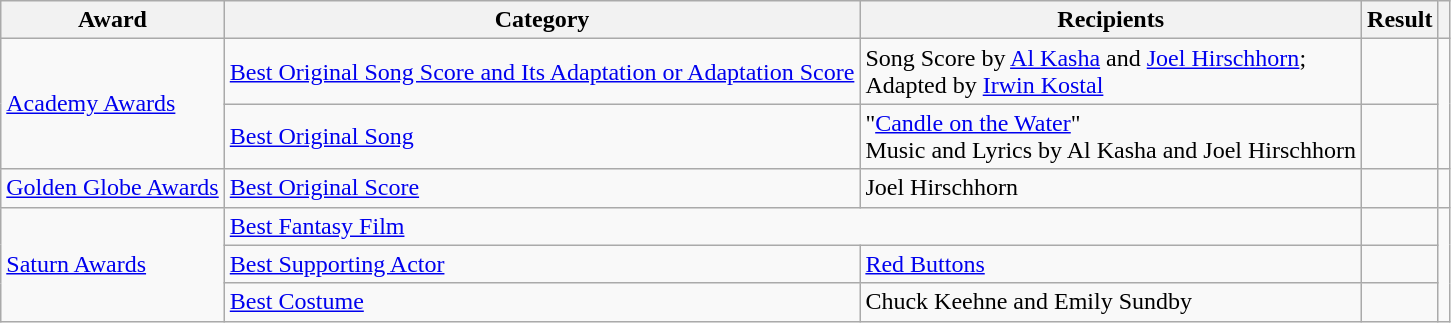<table class="wikitable plainrowheaders">
<tr>
<th>Award</th>
<th>Category</th>
<th>Recipients</th>
<th>Result</th>
<th></th>
</tr>
<tr>
<td rowspan="2"><a href='#'>Academy Awards</a></td>
<td><a href='#'>Best Original Song Score and Its Adaptation or Adaptation Score</a></td>
<td>Song Score by <a href='#'>Al Kasha</a> and <a href='#'>Joel Hirschhorn</a>; <br> Adapted by <a href='#'>Irwin Kostal</a></td>
<td></td>
<td style="text-align:center"; rowspan="2"></td>
</tr>
<tr>
<td><a href='#'>Best Original Song</a></td>
<td>"<a href='#'>Candle on the Water</a>" <br> Music and Lyrics by Al Kasha and Joel Hirschhorn</td>
<td></td>
</tr>
<tr>
<td><a href='#'>Golden Globe Awards</a></td>
<td><a href='#'>Best Original Score</a></td>
<td>Joel Hirschhorn</td>
<td></td>
<td style="text-align:center"></td>
</tr>
<tr>
<td rowspan="3"><a href='#'>Saturn Awards</a></td>
<td colspan="2"><a href='#'>Best Fantasy Film</a></td>
<td></td>
<td style="text-align:center"; rowspan="3"></td>
</tr>
<tr>
<td><a href='#'>Best Supporting Actor</a></td>
<td><a href='#'>Red Buttons</a></td>
<td></td>
</tr>
<tr>
<td><a href='#'>Best Costume</a></td>
<td>Chuck Keehne and Emily Sundby</td>
<td></td>
</tr>
</table>
